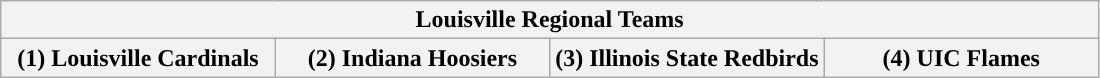<table class="wikitable">
<tr>
<th colspan=4>Louisville Regional Teams</th>
</tr>
<tr>
<th style="width: 25%; ">(1) Louisville Cardinals</th>
<th style="width: 25%; ">(2) Indiana Hoosiers</th>
<th style="width: 25%; ">(3) Illinois State Redbirds</th>
<th style="width: 25%; ">(4) UIC Flames</th>
</tr>
</table>
